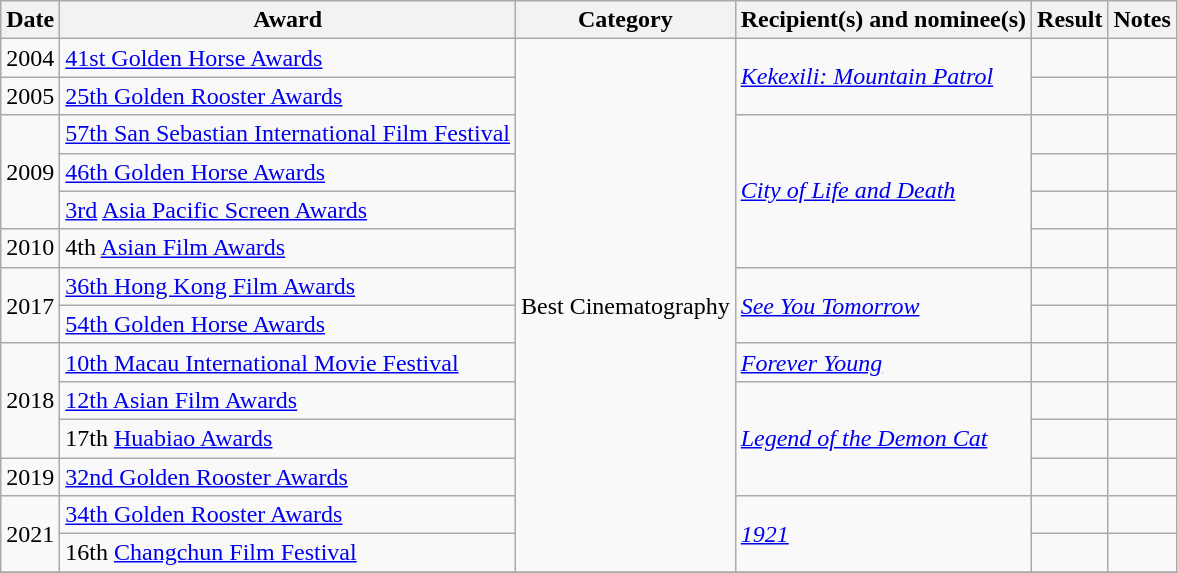<table class="wikitable">
<tr>
<th>Date</th>
<th>Award</th>
<th>Category</th>
<th>Recipient(s) and nominee(s)</th>
<th>Result</th>
<th>Notes</th>
</tr>
<tr>
<td>2004</td>
<td><a href='#'>41st Golden Horse Awards</a></td>
<td rowspan="14">Best Cinematography</td>
<td rowspan="2"><em><a href='#'>Kekexili: Mountain Patrol</a></em></td>
<td></td>
<td></td>
</tr>
<tr>
<td>2005</td>
<td><a href='#'>25th Golden Rooster Awards</a></td>
<td></td>
<td></td>
</tr>
<tr>
<td rowspan="3">2009</td>
<td><a href='#'>57th San Sebastian International Film Festival</a></td>
<td rowspan="4"><em><a href='#'>City of Life and Death</a></em></td>
<td></td>
<td></td>
</tr>
<tr>
<td><a href='#'>46th Golden Horse Awards</a></td>
<td></td>
<td></td>
</tr>
<tr>
<td><a href='#'>3rd</a> <a href='#'>Asia Pacific Screen Awards</a></td>
<td></td>
<td></td>
</tr>
<tr>
<td>2010</td>
<td>4th <a href='#'>Asian Film Awards</a></td>
<td></td>
<td></td>
</tr>
<tr>
<td rowspan="2">2017</td>
<td><a href='#'>36th Hong Kong Film Awards</a></td>
<td rowspan="2"><em><a href='#'>See You Tomorrow</a></em></td>
<td></td>
<td></td>
</tr>
<tr>
<td><a href='#'>54th Golden Horse Awards</a></td>
<td></td>
<td></td>
</tr>
<tr>
<td rowspan="3">2018</td>
<td><a href='#'>10th Macau International Movie Festival</a></td>
<td><em><a href='#'>Forever Young</a></em></td>
<td></td>
<td></td>
</tr>
<tr>
<td><a href='#'>12th Asian Film Awards</a></td>
<td rowspan="3"><em><a href='#'>Legend of the Demon Cat</a></em></td>
<td></td>
<td></td>
</tr>
<tr>
<td>17th <a href='#'>Huabiao Awards</a></td>
<td></td>
<td></td>
</tr>
<tr>
<td>2019</td>
<td><a href='#'>32nd Golden Rooster Awards</a></td>
<td></td>
<td></td>
</tr>
<tr>
<td rowspan="2">2021</td>
<td><a href='#'>34th Golden Rooster Awards</a></td>
<td rowspan="2"><em><a href='#'>1921</a></em></td>
<td></td>
<td></td>
</tr>
<tr>
<td>16th <a href='#'>Changchun Film Festival</a></td>
<td></td>
<td></td>
</tr>
<tr>
</tr>
</table>
